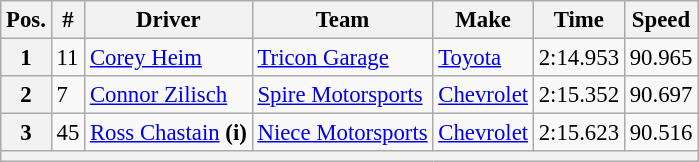<table class="wikitable" style="font-size:95%">
<tr>
<th>Pos.</th>
<th>#</th>
<th>Driver</th>
<th>Team</th>
<th>Make</th>
<th>Time</th>
<th>Speed</th>
</tr>
<tr>
<th>1</th>
<td>11</td>
<td><a href='#'>Corey Heim</a></td>
<td><a href='#'>Tricon Garage</a></td>
<td><a href='#'>Toyota</a></td>
<td>2:14.953</td>
<td>90.965</td>
</tr>
<tr>
<th>2</th>
<td>7</td>
<td><a href='#'>Connor Zilisch</a></td>
<td><a href='#'>Spire Motorsports</a></td>
<td><a href='#'>Chevrolet</a></td>
<td>2:15.352</td>
<td>90.697</td>
</tr>
<tr>
<th>3</th>
<td>45</td>
<td><a href='#'>Ross Chastain</a> <strong>(i)</strong></td>
<td><a href='#'>Niece Motorsports</a></td>
<td><a href='#'>Chevrolet</a></td>
<td>2:15.623</td>
<td>90.516</td>
</tr>
<tr>
<th colspan="7"></th>
</tr>
</table>
